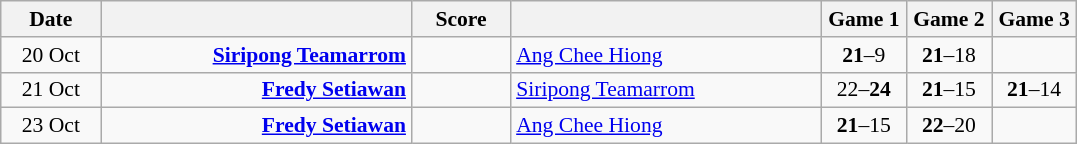<table class="wikitable" style="text-align:center; font-size:90% ">
<tr>
<th width="60">Date</th>
<th align="right" width="200"></th>
<th width="60">Score</th>
<th align="left" width="200"></th>
<th width="50">Game 1</th>
<th width="50">Game 2</th>
<th width="50">Game 3</th>
</tr>
<tr>
<td>20 Oct</td>
<td align="right"><strong><a href='#'>Siripong Teamarrom</a> </strong></td>
<td align="center"></td>
<td align="left"> <a href='#'>Ang Chee Hiong</a></td>
<td><strong>21</strong>–9</td>
<td><strong>21</strong>–18</td>
<td></td>
</tr>
<tr>
<td>21 Oct</td>
<td align="right"><strong><a href='#'>Fredy Setiawan</a> </strong></td>
<td align="center"></td>
<td align="left"> <a href='#'>Siripong Teamarrom</a></td>
<td>22–<strong>24</strong></td>
<td><strong>21</strong>–15</td>
<td><strong>21</strong>–14</td>
</tr>
<tr>
<td>23 Oct</td>
<td align="right"><strong><a href='#'>Fredy Setiawan</a> </strong></td>
<td align="center"></td>
<td align="left"> <a href='#'>Ang Chee Hiong</a></td>
<td><strong>21</strong>–15</td>
<td><strong>22</strong>–20</td>
<td></td>
</tr>
</table>
